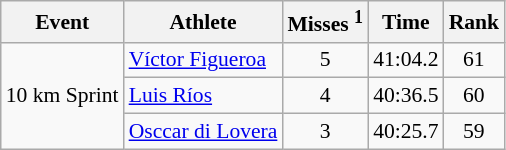<table class="wikitable" style="font-size:90%">
<tr>
<th>Event</th>
<th>Athlete</th>
<th>Misses <sup>1</sup></th>
<th>Time</th>
<th>Rank</th>
</tr>
<tr>
<td rowspan="3">10 km Sprint</td>
<td><a href='#'>Víctor Figueroa</a></td>
<td align="center">5</td>
<td align="center">41:04.2</td>
<td align="center">61</td>
</tr>
<tr>
<td><a href='#'>Luis Ríos</a></td>
<td align="center">4</td>
<td align="center">40:36.5</td>
<td align="center">60</td>
</tr>
<tr>
<td><a href='#'>Osccar di Lovera</a></td>
<td align="center">3</td>
<td align="center">40:25.7</td>
<td align="center">59</td>
</tr>
</table>
